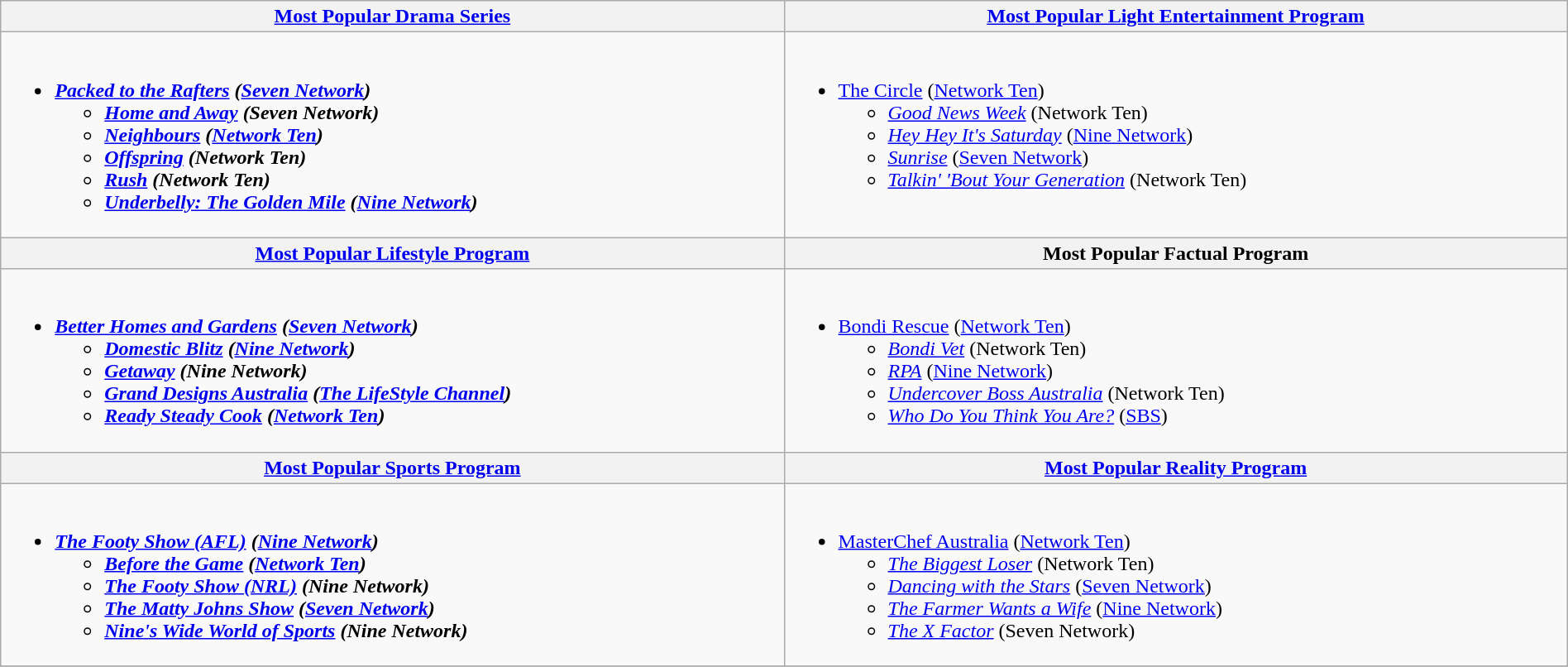<table class=wikitable width="100%">
<tr>
<th width="50%"><a href='#'>Most Popular Drama Series</a></th>
<th width="50%"><a href='#'>Most Popular Light Entertainment Program</a></th>
</tr>
<tr>
<td valign="top"><br><ul><li><strong><em><a href='#'>Packed to the Rafters</a><em> (<a href='#'>Seven Network</a>)<strong><ul><li></em><a href='#'>Home and Away</a><em> (Seven Network)</li><li></em><a href='#'>Neighbours</a><em> (<a href='#'>Network Ten</a>)</li><li></em><a href='#'>Offspring</a><em> (Network Ten)</li><li></em><a href='#'>Rush</a><em> (Network Ten)</li><li></em><a href='#'>Underbelly: The Golden Mile</a><em> (<a href='#'>Nine Network</a>)</li></ul></li></ul></td>
<td valign="top"><br><ul><li></em></strong><a href='#'>The Circle</a></em> (<a href='#'>Network Ten</a>)</strong><ul><li><em><a href='#'>Good News Week</a></em> (Network Ten)</li><li><em><a href='#'>Hey Hey It's Saturday</a></em> (<a href='#'>Nine Network</a>)</li><li><em><a href='#'>Sunrise</a></em> (<a href='#'>Seven Network</a>)</li><li><em><a href='#'>Talkin' 'Bout Your Generation</a></em> (Network Ten)</li></ul></li></ul></td>
</tr>
<tr>
<th width="50%"><a href='#'>Most Popular Lifestyle Program</a></th>
<th width="50%">Most Popular Factual Program</th>
</tr>
<tr>
<td valign="top"><br><ul><li><strong><em><a href='#'>Better Homes and Gardens</a><em> (<a href='#'>Seven Network</a>)<strong><ul><li></em><a href='#'>Domestic Blitz</a><em> (<a href='#'>Nine Network</a>)</li><li></em><a href='#'>Getaway</a><em> (Nine Network)</li><li></em><a href='#'>Grand Designs Australia</a><em> (<a href='#'>The LifeStyle Channel</a>)</li><li></em><a href='#'>Ready Steady Cook</a><em> (<a href='#'>Network Ten</a>)</li></ul></li></ul></td>
<td valign="top"><br><ul><li></em></strong><a href='#'>Bondi Rescue</a></em> (<a href='#'>Network Ten</a>)</strong><ul><li><em><a href='#'>Bondi Vet</a></em> (Network Ten)</li><li><em><a href='#'>RPA</a></em> (<a href='#'>Nine Network</a>)</li><li><em><a href='#'>Undercover Boss Australia</a></em> (Network Ten)</li><li><em><a href='#'>Who Do You Think You Are?</a></em> (<a href='#'>SBS</a>)</li></ul></li></ul></td>
</tr>
<tr>
<th width="50%"><a href='#'>Most Popular Sports Program</a></th>
<th width="50%"><a href='#'>Most Popular Reality Program</a></th>
</tr>
<tr>
<td valign="top"><br><ul><li><strong><em><a href='#'>The Footy Show (AFL)</a><em> (<a href='#'>Nine Network</a>)<strong><ul><li></em><a href='#'>Before the Game</a><em> (<a href='#'>Network Ten</a>)</li><li></em><a href='#'>The Footy Show (NRL)</a><em> (Nine Network)</li><li></em><a href='#'>The Matty Johns Show</a><em> (<a href='#'>Seven Network</a>)</li><li></em><a href='#'>Nine's Wide World of Sports</a><em> (Nine Network)</li></ul></li></ul></td>
<td valign="top"><br><ul><li></em></strong><a href='#'>MasterChef Australia</a></em> (<a href='#'>Network Ten</a>)</strong><ul><li><em><a href='#'>The Biggest Loser</a></em> (Network Ten)</li><li><em><a href='#'>Dancing with the Stars</a></em> (<a href='#'>Seven Network</a>)</li><li><em><a href='#'>The Farmer Wants a Wife</a></em> (<a href='#'>Nine Network</a>)</li><li><em><a href='#'>The X Factor</a></em> (Seven Network)</li></ul></li></ul></td>
</tr>
<tr>
</tr>
</table>
